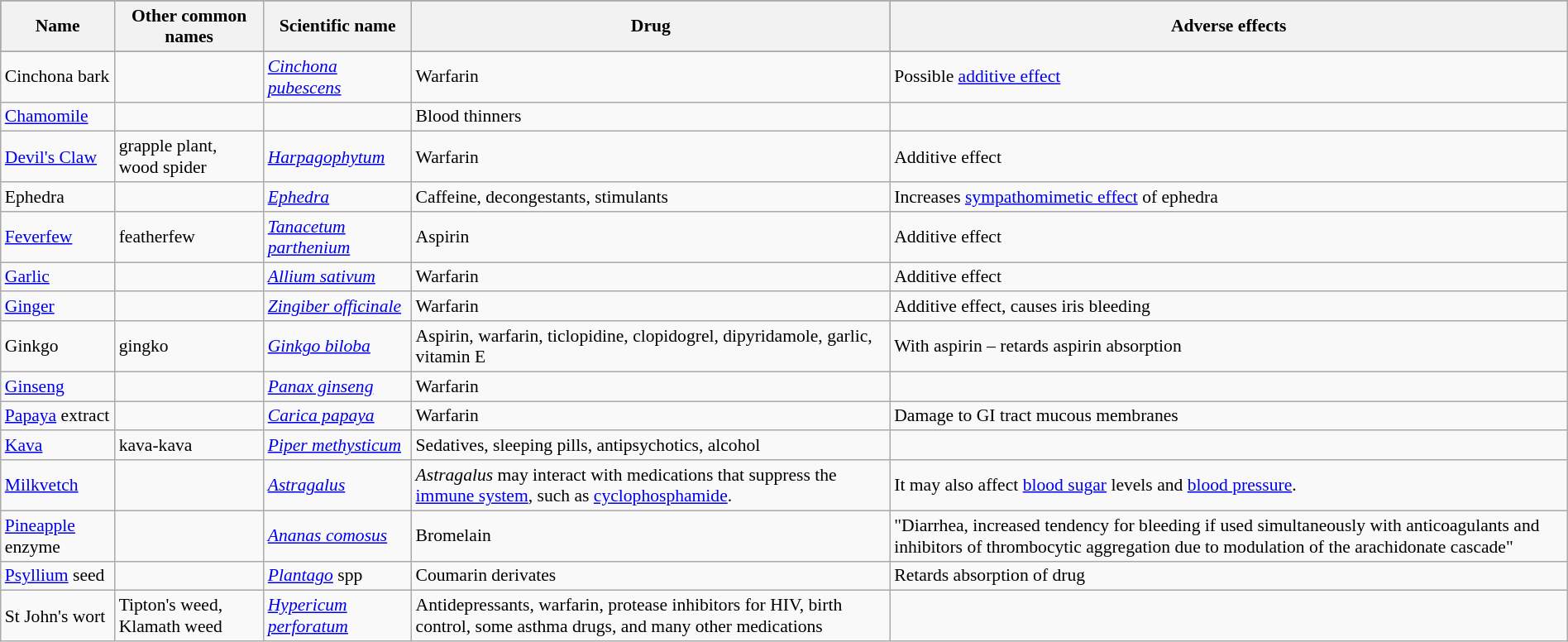<table class="wikitable sortable"  style="width:100%; font-size:90%;">
<tr style="background:#115a6c;">
<th>Name</th>
<th>Other common names</th>
<th>Scientific name</th>
<th>Drug</th>
<th>Adverse effects</th>
</tr>
<tr>
<td>Cinchona bark</td>
<td></td>
<td><em><a href='#'>Cinchona pubescens</a></em></td>
<td>Warfarin</td>
<td>Possible <a href='#'>additive effect</a></td>
</tr>
<tr>
<td><a href='#'>Chamomile</a></td>
<td></td>
<td></td>
<td>Blood thinners</td>
<td></td>
</tr>
<tr>
<td><a href='#'>Devil's Claw</a></td>
<td>grapple plant, wood spider</td>
<td><em><a href='#'>Harpagophytum</a></em></td>
<td>Warfarin</td>
<td>Additive effect</td>
</tr>
<tr>
<td>Ephedra</td>
<td></td>
<td><em><a href='#'>Ephedra</a></em></td>
<td>Caffeine, decongestants, stimulants</td>
<td>Increases <a href='#'>sympathomimetic effect</a> of ephedra</td>
</tr>
<tr>
<td><a href='#'>Feverfew</a></td>
<td>featherfew</td>
<td><em><a href='#'>Tanacetum parthenium</a></em></td>
<td>Aspirin</td>
<td>Additive effect</td>
</tr>
<tr>
<td><a href='#'>Garlic</a></td>
<td></td>
<td><em><a href='#'>Allium sativum</a></em></td>
<td>Warfarin</td>
<td>Additive effect</td>
</tr>
<tr>
<td><a href='#'>Ginger</a></td>
<td></td>
<td><em><a href='#'>Zingiber officinale</a></em></td>
<td>Warfarin</td>
<td>Additive effect, causes iris bleeding</td>
</tr>
<tr>
<td>Ginkgo</td>
<td>gingko</td>
<td><em><a href='#'>Ginkgo biloba</a></em></td>
<td>Aspirin, warfarin, ticlopidine, clopidogrel, dipyridamole, garlic, vitamin E</td>
<td>With aspirin – retards aspirin absorption</td>
</tr>
<tr>
<td><a href='#'>Ginseng</a></td>
<td></td>
<td><em><a href='#'>Panax ginseng</a></em></td>
<td>Warfarin</td>
<td></td>
</tr>
<tr>
<td><a href='#'>Papaya</a> extract</td>
<td></td>
<td><em><a href='#'>Carica papaya</a></em></td>
<td>Warfarin</td>
<td>Damage to GI tract mucous membranes</td>
</tr>
<tr>
<td><a href='#'>Kava</a></td>
<td>kava-kava</td>
<td><em><a href='#'>Piper methysticum</a></em></td>
<td>Sedatives, sleeping pills, antipsychotics, alcohol</td>
<td></td>
</tr>
<tr>
<td><a href='#'>Milkvetch</a></td>
<td></td>
<td><em><a href='#'>Astragalus</a></em></td>
<td><em>Astragalus</em> may interact with medications that suppress the <a href='#'>immune system</a>, such as <a href='#'>cyclophosphamide</a>.</td>
<td>It may also affect <a href='#'>blood sugar</a> levels and <a href='#'>blood pressure</a>.</td>
</tr>
<tr>
<td><a href='#'>Pineapple</a> enzyme</td>
<td></td>
<td><em><a href='#'>Ananas comosus</a></em></td>
<td>Bromelain</td>
<td>"Diarrhea, increased tendency for bleeding if used simultaneously with anticoagulants and inhibitors of thrombocytic aggregation due to modulation of the arachidonate cascade"</td>
</tr>
<tr>
<td><a href='#'>Psyllium</a> seed</td>
<td></td>
<td><em><a href='#'>Plantago</a></em> spp</td>
<td>Coumarin derivates</td>
<td>Retards absorption of drug</td>
</tr>
<tr>
<td>St John's wort</td>
<td>Tipton's weed, Klamath weed</td>
<td><em><a href='#'>Hypericum perforatum</a></em></td>
<td>Antidepressants, warfarin, protease inhibitors for HIV, birth control, some asthma drugs, and many other medications</td>
<td></td>
</tr>
</table>
